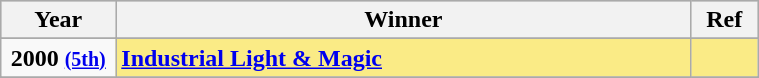<table class="wikitable" width="40%">
<tr bgcolor="#bebebe">
<th width="10%">Year</th>
<th width="50%">Winner</th>
<th width="5%">Ref</th>
</tr>
<tr>
</tr>
<tr>
<td rowspan="2" style="text-align:center"><strong>2000 <small><a href='#'>(5th)</a></small></strong></td>
</tr>
<tr style="background:#FAEB86">
<td><strong><a href='#'>Industrial Light & Magic</a></strong></td>
<td style="text-align:center"></td>
</tr>
<tr>
</tr>
<tr>
</tr>
</table>
